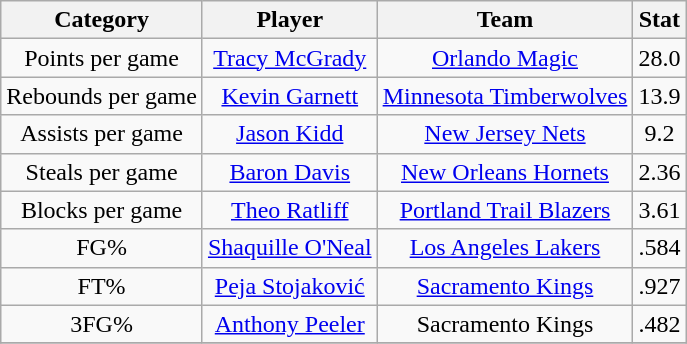<table class="wikitable" style="text-align:center">
<tr>
<th>Category</th>
<th>Player</th>
<th>Team</th>
<th>Stat</th>
</tr>
<tr>
<td>Points per game</td>
<td><a href='#'>Tracy McGrady</a></td>
<td><a href='#'>Orlando Magic</a></td>
<td>28.0</td>
</tr>
<tr>
<td>Rebounds per game</td>
<td><a href='#'>Kevin Garnett</a></td>
<td><a href='#'>Minnesota Timberwolves</a></td>
<td>13.9</td>
</tr>
<tr>
<td>Assists per game</td>
<td><a href='#'>Jason Kidd</a></td>
<td><a href='#'>New Jersey Nets</a></td>
<td>9.2</td>
</tr>
<tr>
<td>Steals per game</td>
<td><a href='#'>Baron Davis</a></td>
<td><a href='#'>New Orleans Hornets</a></td>
<td>2.36</td>
</tr>
<tr>
<td>Blocks per game</td>
<td><a href='#'>Theo Ratliff</a></td>
<td><a href='#'>Portland Trail Blazers</a></td>
<td>3.61</td>
</tr>
<tr>
<td>FG%</td>
<td><a href='#'>Shaquille O'Neal</a></td>
<td><a href='#'>Los Angeles Lakers</a></td>
<td>.584</td>
</tr>
<tr>
<td>FT%</td>
<td><a href='#'>Peja Stojaković</a></td>
<td><a href='#'>Sacramento Kings</a></td>
<td>.927</td>
</tr>
<tr>
<td>3FG%</td>
<td><a href='#'>Anthony Peeler</a></td>
<td>Sacramento Kings</td>
<td>.482</td>
</tr>
<tr>
</tr>
</table>
